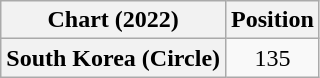<table class="wikitable plainrowheaders" style="text-align:center">
<tr>
<th scope="col">Chart (2022)</th>
<th scope="col">Position</th>
</tr>
<tr>
<th scope="row">South Korea (Circle)</th>
<td>135</td>
</tr>
</table>
